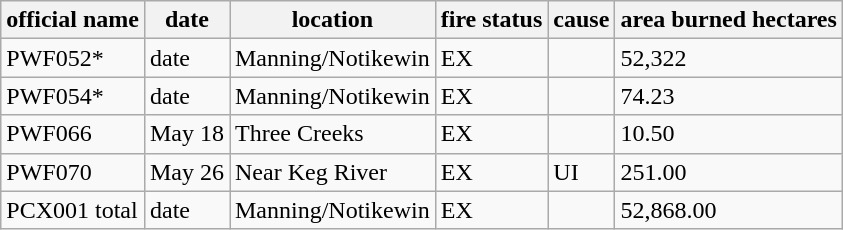<table class="wikitable">
<tr>
<th>official name</th>
<th>date</th>
<th>location</th>
<th>fire status</th>
<th>cause</th>
<th>area burned hectares</th>
</tr>
<tr>
<td>PWF052*</td>
<td>date</td>
<td>Manning/Notikewin</td>
<td>EX</td>
<td></td>
<td>52,322</td>
</tr>
<tr>
<td>PWF054*</td>
<td>date</td>
<td>Manning/Notikewin</td>
<td>EX</td>
<td></td>
<td>74.23</td>
</tr>
<tr>
<td>PWF066</td>
<td>May 18</td>
<td>Three Creeks</td>
<td>EX</td>
<td></td>
<td>10.50</td>
</tr>
<tr>
<td>PWF070</td>
<td>May 26</td>
<td>Near Keg River</td>
<td>EX</td>
<td>UI</td>
<td>251.00</td>
</tr>
<tr>
<td>PCX001 total</td>
<td>date</td>
<td>Manning/Notikewin</td>
<td>EX</td>
<td></td>
<td>52,868.00</td>
</tr>
</table>
